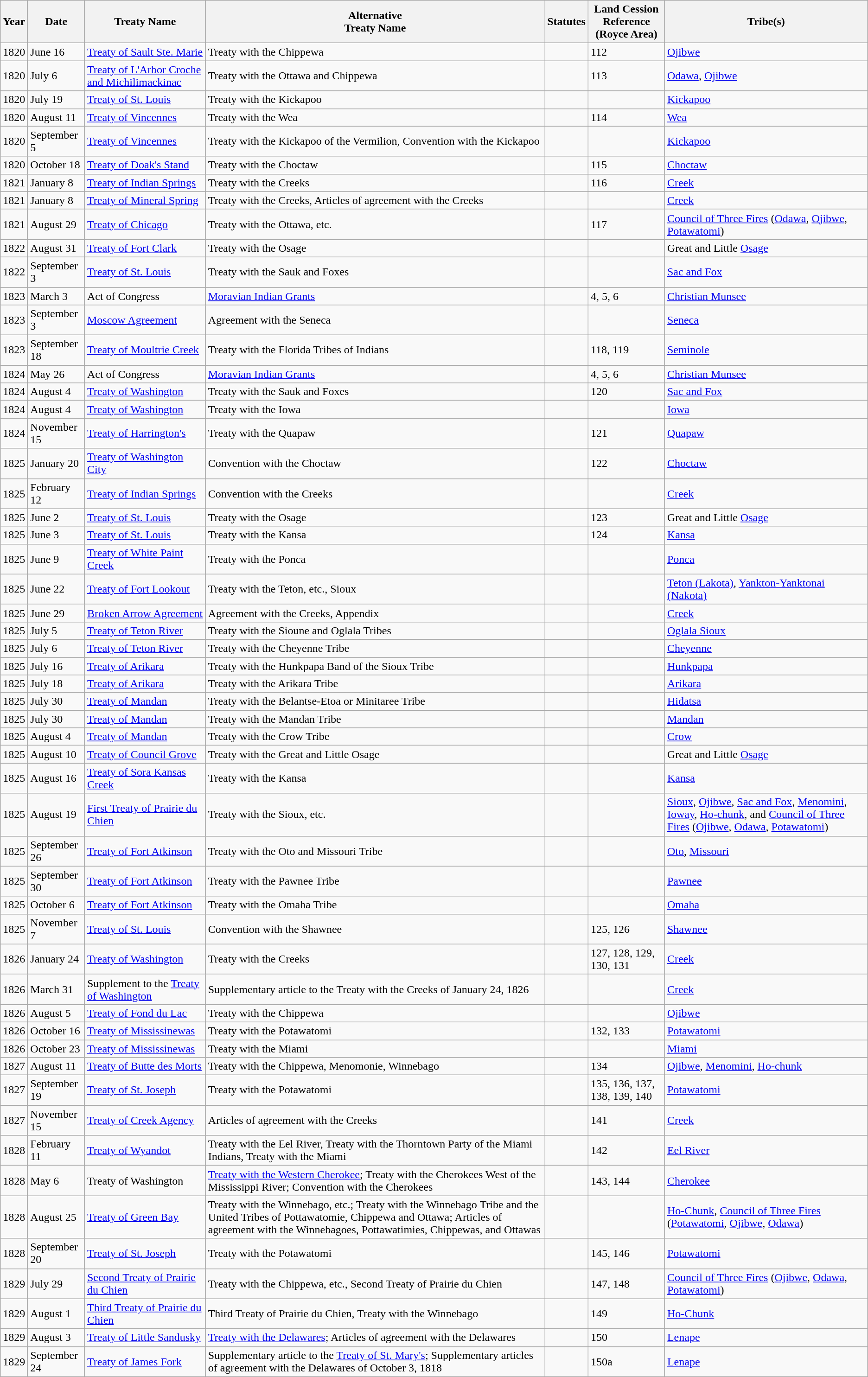<table class="wikitable">
<tr>
<th>Year</th>
<th>Date</th>
<th>Treaty Name</th>
<th>Alternative<br>Treaty Name</th>
<th>Statutes</th>
<th>Land Cession<br>Reference<br>(Royce Area)</th>
<th>Tribe(s)</th>
</tr>
<tr>
<td>1820</td>
<td>June 16</td>
<td><a href='#'>Treaty of Sault Ste. Marie</a></td>
<td>Treaty with the Chippewa</td>
<td></td>
<td>112</td>
<td><a href='#'>Ojibwe</a></td>
</tr>
<tr>
<td>1820</td>
<td>July 6</td>
<td><a href='#'>Treaty of L'Arbor Croche and Michilimackinac</a></td>
<td>Treaty with the Ottawa and Chippewa</td>
<td></td>
<td>113</td>
<td><a href='#'>Odawa</a>, <a href='#'>Ojibwe</a></td>
</tr>
<tr>
<td>1820</td>
<td>July 19</td>
<td><a href='#'>Treaty of St. Louis</a></td>
<td>Treaty with the Kickapoo</td>
<td></td>
<td></td>
<td><a href='#'>Kickapoo</a></td>
</tr>
<tr>
<td>1820</td>
<td>August 11</td>
<td><a href='#'>Treaty of Vincennes</a></td>
<td>Treaty with the Wea</td>
<td></td>
<td>114</td>
<td><a href='#'>Wea</a></td>
</tr>
<tr>
<td>1820</td>
<td>September 5</td>
<td><a href='#'>Treaty of Vincennes</a></td>
<td>Treaty with the Kickapoo of the Vermilion, Convention with the Kickapoo</td>
<td></td>
<td></td>
<td><a href='#'>Kickapoo</a></td>
</tr>
<tr>
<td>1820</td>
<td>October 18</td>
<td><a href='#'>Treaty of Doak's Stand</a></td>
<td>Treaty with the Choctaw</td>
<td></td>
<td>115</td>
<td><a href='#'>Choctaw</a></td>
</tr>
<tr>
<td>1821</td>
<td>January 8</td>
<td><a href='#'>Treaty of Indian Springs</a></td>
<td>Treaty with the Creeks</td>
<td></td>
<td>116</td>
<td><a href='#'>Creek</a></td>
</tr>
<tr>
<td>1821</td>
<td>January 8</td>
<td><a href='#'>Treaty of Mineral Spring</a></td>
<td>Treaty with the Creeks, Articles of agreement with the Creeks</td>
<td></td>
<td></td>
<td><a href='#'>Creek</a></td>
</tr>
<tr>
<td>1821</td>
<td>August 29</td>
<td><a href='#'>Treaty of Chicago</a></td>
<td>Treaty with the Ottawa, etc.</td>
<td></td>
<td>117</td>
<td><a href='#'>Council of Three Fires</a> (<a href='#'>Odawa</a>, <a href='#'>Ojibwe</a>, <a href='#'>Potawatomi</a>)</td>
</tr>
<tr>
<td>1822</td>
<td>August 31</td>
<td><a href='#'>Treaty of Fort Clark</a></td>
<td>Treaty with the Osage</td>
<td></td>
<td></td>
<td>Great and Little <a href='#'>Osage</a></td>
</tr>
<tr>
<td>1822</td>
<td>September 3</td>
<td><a href='#'>Treaty of St. Louis</a></td>
<td>Treaty with the Sauk and Foxes</td>
<td></td>
<td></td>
<td><a href='#'>Sac and Fox</a></td>
</tr>
<tr>
<td>1823</td>
<td>March 3</td>
<td>Act of Congress</td>
<td><a href='#'>Moravian Indian Grants</a></td>
<td></td>
<td>4, 5, 6</td>
<td><a href='#'>Christian Munsee</a></td>
</tr>
<tr>
<td>1823</td>
<td>September 3</td>
<td><a href='#'>Moscow Agreement</a></td>
<td>Agreement with the Seneca</td>
<td></td>
<td></td>
<td><a href='#'>Seneca</a></td>
</tr>
<tr>
<td>1823</td>
<td>September 18</td>
<td><a href='#'>Treaty of Moultrie Creek</a></td>
<td>Treaty with the Florida Tribes of Indians</td>
<td></td>
<td>118, 119</td>
<td><a href='#'>Seminole</a></td>
</tr>
<tr>
<td>1824</td>
<td>May 26</td>
<td>Act of Congress</td>
<td><a href='#'>Moravian Indian Grants</a></td>
<td></td>
<td>4, 5, 6</td>
<td><a href='#'>Christian Munsee</a></td>
</tr>
<tr>
<td>1824</td>
<td>August 4</td>
<td><a href='#'>Treaty of Washington</a></td>
<td>Treaty with the Sauk and Foxes</td>
<td></td>
<td>120</td>
<td><a href='#'>Sac and Fox</a></td>
</tr>
<tr>
<td>1824</td>
<td>August 4</td>
<td><a href='#'>Treaty of Washington</a></td>
<td>Treaty with the Iowa</td>
<td></td>
<td></td>
<td><a href='#'>Iowa</a></td>
</tr>
<tr>
<td>1824</td>
<td>November 15</td>
<td><a href='#'>Treaty of Harrington's</a></td>
<td>Treaty with the Quapaw</td>
<td></td>
<td>121</td>
<td><a href='#'>Quapaw</a></td>
</tr>
<tr>
<td>1825</td>
<td>January 20</td>
<td><a href='#'>Treaty of Washington City</a></td>
<td>Convention with the Choctaw</td>
<td></td>
<td>122</td>
<td><a href='#'>Choctaw</a></td>
</tr>
<tr>
<td>1825</td>
<td>February 12</td>
<td><a href='#'>Treaty of Indian Springs</a></td>
<td>Convention with the Creeks</td>
<td></td>
<td></td>
<td><a href='#'>Creek</a></td>
</tr>
<tr>
<td>1825</td>
<td>June 2</td>
<td><a href='#'>Treaty of St. Louis</a></td>
<td>Treaty with the Osage</td>
<td></td>
<td>123</td>
<td>Great and Little <a href='#'>Osage</a></td>
</tr>
<tr>
<td>1825</td>
<td>June 3</td>
<td><a href='#'>Treaty of St. Louis</a></td>
<td>Treaty with the Kansa</td>
<td></td>
<td>124</td>
<td><a href='#'>Kansa</a></td>
</tr>
<tr>
<td>1825</td>
<td>June 9</td>
<td><a href='#'>Treaty of White Paint Creek</a></td>
<td>Treaty with the Ponca</td>
<td></td>
<td></td>
<td><a href='#'>Ponca</a></td>
</tr>
<tr>
<td>1825</td>
<td>June 22</td>
<td><a href='#'>Treaty of Fort Lookout</a></td>
<td>Treaty with the Teton, etc., Sioux</td>
<td></td>
<td></td>
<td><a href='#'>Teton (Lakota)</a>, <a href='#'>Yankton-Yanktonai (Nakota)</a></td>
</tr>
<tr>
<td>1825</td>
<td>June 29</td>
<td><a href='#'>Broken Arrow Agreement</a></td>
<td>Agreement with the Creeks, Appendix</td>
<td></td>
<td></td>
<td><a href='#'>Creek</a></td>
</tr>
<tr>
<td>1825</td>
<td>July 5</td>
<td><a href='#'>Treaty of Teton River</a></td>
<td>Treaty with the Sioune and Oglala Tribes</td>
<td></td>
<td></td>
<td><a href='#'>Oglala Sioux</a></td>
</tr>
<tr>
<td>1825</td>
<td>July 6</td>
<td><a href='#'>Treaty of Teton River</a></td>
<td>Treaty with the Cheyenne Tribe</td>
<td></td>
<td></td>
<td><a href='#'>Cheyenne</a></td>
</tr>
<tr>
<td>1825</td>
<td>July 16</td>
<td><a href='#'>Treaty of Arikara</a></td>
<td>Treaty with the Hunkpapa Band of the Sioux Tribe</td>
<td></td>
<td></td>
<td><a href='#'>Hunkpapa</a></td>
</tr>
<tr>
<td>1825</td>
<td>July 18</td>
<td><a href='#'>Treaty of Arikara</a></td>
<td>Treaty with the Arikara Tribe</td>
<td></td>
<td></td>
<td><a href='#'>Arikara</a></td>
</tr>
<tr>
<td>1825</td>
<td>July 30</td>
<td><a href='#'>Treaty of Mandan</a></td>
<td>Treaty with the Belantse-Etoa or Minitaree Tribe</td>
<td></td>
<td></td>
<td><a href='#'>Hidatsa</a></td>
</tr>
<tr>
<td>1825</td>
<td>July 30</td>
<td><a href='#'>Treaty of Mandan</a></td>
<td>Treaty with the Mandan Tribe</td>
<td></td>
<td></td>
<td><a href='#'>Mandan</a></td>
</tr>
<tr>
<td>1825</td>
<td>August 4</td>
<td><a href='#'>Treaty of Mandan</a></td>
<td>Treaty with the Crow Tribe</td>
<td></td>
<td></td>
<td><a href='#'>Crow</a></td>
</tr>
<tr>
<td>1825</td>
<td>August 10</td>
<td><a href='#'>Treaty of Council Grove</a></td>
<td>Treaty with the Great and Little Osage</td>
<td></td>
<td></td>
<td>Great and Little <a href='#'>Osage</a></td>
</tr>
<tr>
<td>1825</td>
<td>August 16</td>
<td><a href='#'>Treaty of Sora Kansas Creek</a></td>
<td>Treaty with the Kansa</td>
<td></td>
<td></td>
<td><a href='#'>Kansa</a></td>
</tr>
<tr>
<td>1825</td>
<td>August 19</td>
<td><a href='#'>First Treaty of Prairie du Chien</a></td>
<td>Treaty with the Sioux, etc.</td>
<td></td>
<td></td>
<td><a href='#'>Sioux</a>, <a href='#'>Ojibwe</a>, <a href='#'>Sac and Fox</a>, <a href='#'>Menomini</a>, <a href='#'>Ioway</a>, <a href='#'>Ho-chunk</a>, and <a href='#'>Council of Three Fires</a> (<a href='#'>Ojibwe</a>, <a href='#'>Odawa</a>, <a href='#'>Potawatomi</a>)</td>
</tr>
<tr>
<td>1825</td>
<td>September 26</td>
<td><a href='#'>Treaty of Fort Atkinson</a></td>
<td>Treaty with the Oto and Missouri Tribe</td>
<td></td>
<td></td>
<td><a href='#'>Oto</a>, <a href='#'>Missouri</a></td>
</tr>
<tr>
<td>1825</td>
<td>September 30</td>
<td><a href='#'>Treaty of Fort Atkinson</a></td>
<td>Treaty with the Pawnee Tribe</td>
<td></td>
<td></td>
<td><a href='#'>Pawnee</a></td>
</tr>
<tr>
<td>1825</td>
<td>October 6</td>
<td><a href='#'>Treaty of Fort Atkinson</a></td>
<td>Treaty with the Omaha Tribe</td>
<td></td>
<td></td>
<td><a href='#'>Omaha</a></td>
</tr>
<tr>
<td>1825</td>
<td>November 7</td>
<td><a href='#'>Treaty of St. Louis</a></td>
<td>Convention with the Shawnee</td>
<td></td>
<td>125, 126</td>
<td><a href='#'>Shawnee</a></td>
</tr>
<tr>
<td>1826</td>
<td>January 24</td>
<td><a href='#'>Treaty of Washington</a></td>
<td>Treaty with the Creeks</td>
<td></td>
<td>127, 128, 129, 130, 131</td>
<td><a href='#'>Creek</a></td>
</tr>
<tr>
<td>1826</td>
<td>March 31</td>
<td>Supplement to the <a href='#'>Treaty of Washington</a></td>
<td>Supplementary article to the Treaty with the Creeks of January 24, 1826</td>
<td></td>
<td></td>
<td><a href='#'>Creek</a></td>
</tr>
<tr>
<td>1826</td>
<td>August 5</td>
<td><a href='#'>Treaty of Fond du Lac</a></td>
<td>Treaty with the Chippewa</td>
<td></td>
<td></td>
<td><a href='#'>Ojibwe</a></td>
</tr>
<tr>
<td>1826</td>
<td>October 16</td>
<td><a href='#'>Treaty of Mississinewas</a></td>
<td>Treaty with the Potawatomi</td>
<td></td>
<td>132, 133</td>
<td><a href='#'>Potawatomi</a></td>
</tr>
<tr>
<td>1826</td>
<td>October 23</td>
<td><a href='#'>Treaty of Mississinewas</a></td>
<td>Treaty with the Miami</td>
<td></td>
<td></td>
<td><a href='#'>Miami</a></td>
</tr>
<tr>
<td>1827</td>
<td>August 11</td>
<td><a href='#'>Treaty of Butte des Morts</a></td>
<td>Treaty with the Chippewa, Menomonie, Winnebago</td>
<td></td>
<td>134</td>
<td><a href='#'>Ojibwe</a>, <a href='#'>Menomini</a>, <a href='#'>Ho-chunk</a></td>
</tr>
<tr>
<td>1827</td>
<td>September 19</td>
<td><a href='#'>Treaty of St. Joseph</a></td>
<td>Treaty with the Potawatomi</td>
<td></td>
<td>135, 136, 137, 138, 139, 140</td>
<td><a href='#'>Potawatomi</a></td>
</tr>
<tr>
<td>1827</td>
<td>November 15</td>
<td><a href='#'>Treaty of Creek Agency</a></td>
<td>Articles of agreement with the Creeks</td>
<td></td>
<td>141</td>
<td><a href='#'>Creek</a></td>
</tr>
<tr>
<td>1828</td>
<td>February 11</td>
<td><a href='#'>Treaty of Wyandot</a></td>
<td>Treaty with the Eel River, Treaty with the Thorntown Party of the Miami Indians, Treaty with the Miami</td>
<td></td>
<td>142</td>
<td><a href='#'>Eel River</a></td>
</tr>
<tr>
<td>1828</td>
<td>May 6</td>
<td>Treaty of Washington</td>
<td><a href='#'>Treaty with the Western Cherokee</a>; Treaty with the Cherokees West of the Mississippi River; Convention with the Cherokees</td>
<td></td>
<td>143, 144</td>
<td><a href='#'>Cherokee</a></td>
</tr>
<tr>
<td>1828</td>
<td>August 25</td>
<td><a href='#'>Treaty of Green Bay</a></td>
<td>Treaty with the Winnebago, etc.; Treaty with the Winnebago Tribe and the United Tribes of Pottawatomie, Chippewa and Ottawa; Articles of agreement with the Winnebagoes, Pottawatimies, Chippewas, and Ottawas</td>
<td></td>
<td></td>
<td><a href='#'>Ho-Chunk</a>, <a href='#'>Council of Three Fires</a> (<a href='#'>Potawatomi</a>, <a href='#'>Ojibwe</a>, <a href='#'>Odawa</a>)</td>
</tr>
<tr>
<td>1828</td>
<td>September 20</td>
<td><a href='#'>Treaty of St. Joseph</a></td>
<td>Treaty with the Potawatomi</td>
<td><br></td>
<td>145, 146</td>
<td><a href='#'>Potawatomi</a></td>
</tr>
<tr>
<td>1829</td>
<td>July 29</td>
<td><a href='#'>Second Treaty of Prairie du Chien</a></td>
<td>Treaty with the Chippewa, etc., Second Treaty of Prairie du Chien</td>
<td><br></td>
<td>147, 148</td>
<td><a href='#'>Council of Three Fires</a> (<a href='#'>Ojibwe</a>, <a href='#'>Odawa</a>, <a href='#'>Potawatomi</a>)</td>
</tr>
<tr>
<td>1829</td>
<td>August 1</td>
<td><a href='#'>Third Treaty of Prairie du Chien</a></td>
<td>Third Treaty of Prairie du Chien, Treaty with the Winnebago</td>
<td></td>
<td>149</td>
<td><a href='#'>Ho-Chunk</a></td>
</tr>
<tr>
<td>1829</td>
<td>August 3</td>
<td><a href='#'>Treaty of Little Sandusky</a></td>
<td><a href='#'>Treaty with the Delawares</a>; Articles of agreement with the Delawares</td>
<td></td>
<td>150</td>
<td><a href='#'>Lenape</a></td>
</tr>
<tr>
<td>1829</td>
<td>September 24</td>
<td><a href='#'>Treaty of James Fork</a></td>
<td>Supplementary article to the <a href='#'>Treaty of St. Mary's</a>; Supplementary articles of agreement with the Delawares of October 3, 1818</td>
<td></td>
<td>150a</td>
<td><a href='#'>Lenape</a></td>
</tr>
</table>
